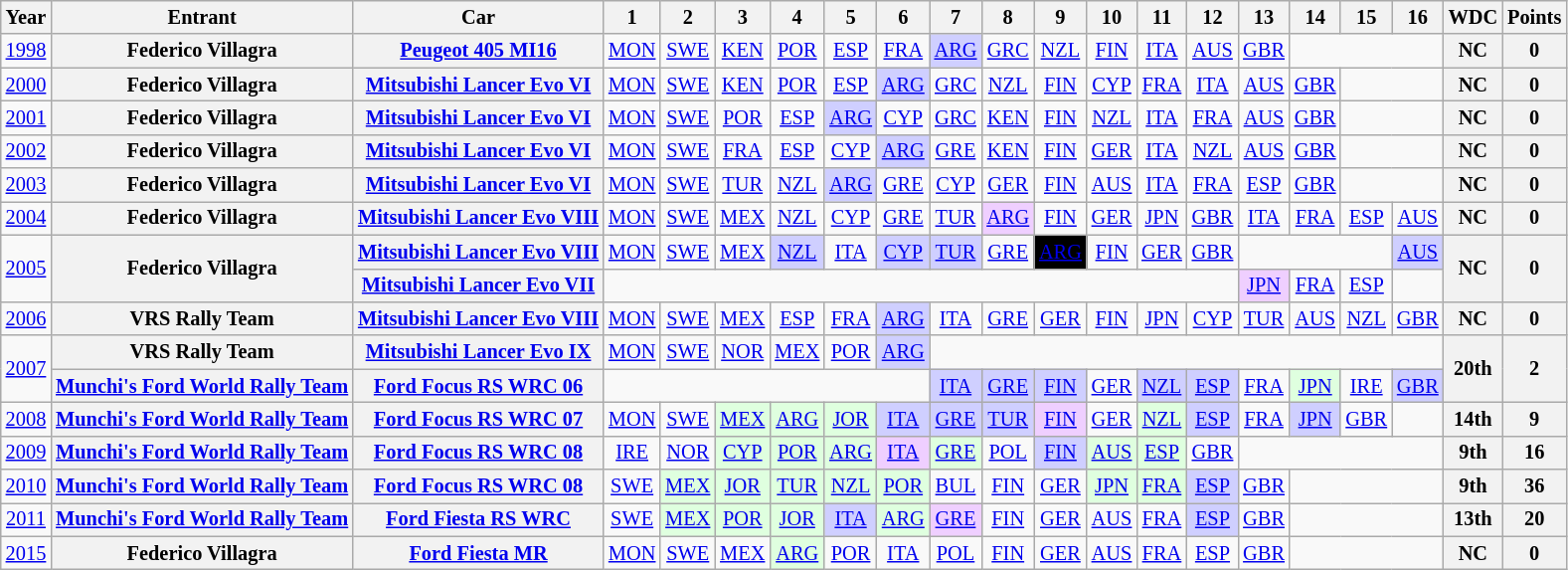<table class="wikitable" style="text-align:center; font-size:85%">
<tr>
<th>Year</th>
<th>Entrant</th>
<th>Car</th>
<th>1</th>
<th>2</th>
<th>3</th>
<th>4</th>
<th>5</th>
<th>6</th>
<th>7</th>
<th>8</th>
<th>9</th>
<th>10</th>
<th>11</th>
<th>12</th>
<th>13</th>
<th>14</th>
<th>15</th>
<th>16</th>
<th>WDC</th>
<th>Points</th>
</tr>
<tr>
<td><a href='#'>1998</a></td>
<th nowrap>Federico Villagra</th>
<th nowrap><a href='#'>Peugeot 405 MI16</a></th>
<td><a href='#'>MON</a></td>
<td><a href='#'>SWE</a></td>
<td><a href='#'>KEN</a></td>
<td><a href='#'>POR</a></td>
<td><a href='#'>ESP</a></td>
<td><a href='#'>FRA</a></td>
<td style="background:#CFCFFF;"><a href='#'>ARG</a><br></td>
<td><a href='#'>GRC</a></td>
<td><a href='#'>NZL</a></td>
<td><a href='#'>FIN</a></td>
<td><a href='#'>ITA</a></td>
<td><a href='#'>AUS</a></td>
<td><a href='#'>GBR</a></td>
<td colspan=3></td>
<th>NC</th>
<th>0</th>
</tr>
<tr>
<td><a href='#'>2000</a></td>
<th nowrap>Federico Villagra</th>
<th nowrap><a href='#'>Mitsubishi Lancer Evo VI</a></th>
<td><a href='#'>MON</a></td>
<td><a href='#'>SWE</a></td>
<td><a href='#'>KEN</a></td>
<td><a href='#'>POR</a></td>
<td><a href='#'>ESP</a></td>
<td style="background:#CFCFFF;"><a href='#'>ARG</a><br></td>
<td><a href='#'>GRC</a></td>
<td><a href='#'>NZL</a></td>
<td><a href='#'>FIN</a></td>
<td><a href='#'>CYP</a></td>
<td><a href='#'>FRA</a></td>
<td><a href='#'>ITA</a></td>
<td><a href='#'>AUS</a></td>
<td><a href='#'>GBR</a></td>
<td colspan=2></td>
<th>NC</th>
<th>0</th>
</tr>
<tr>
<td><a href='#'>2001</a></td>
<th nowrap>Federico Villagra</th>
<th nowrap><a href='#'>Mitsubishi Lancer Evo VI</a></th>
<td><a href='#'>MON</a></td>
<td><a href='#'>SWE</a></td>
<td><a href='#'>POR</a></td>
<td><a href='#'>ESP</a></td>
<td style="background:#CFCFFF;"><a href='#'>ARG</a><br></td>
<td><a href='#'>CYP</a></td>
<td><a href='#'>GRC</a></td>
<td><a href='#'>KEN</a></td>
<td><a href='#'>FIN</a></td>
<td><a href='#'>NZL</a></td>
<td><a href='#'>ITA</a></td>
<td><a href='#'>FRA</a></td>
<td><a href='#'>AUS</a></td>
<td><a href='#'>GBR</a></td>
<td colspan=2></td>
<th>NC</th>
<th>0</th>
</tr>
<tr>
<td><a href='#'>2002</a></td>
<th nowrap>Federico Villagra</th>
<th nowrap><a href='#'>Mitsubishi Lancer Evo VI</a></th>
<td><a href='#'>MON</a></td>
<td><a href='#'>SWE</a></td>
<td><a href='#'>FRA</a></td>
<td><a href='#'>ESP</a></td>
<td><a href='#'>CYP</a></td>
<td style="background:#CFCFFF;"><a href='#'>ARG</a><br></td>
<td><a href='#'>GRE</a></td>
<td><a href='#'>KEN</a></td>
<td><a href='#'>FIN</a></td>
<td><a href='#'>GER</a></td>
<td><a href='#'>ITA</a></td>
<td><a href='#'>NZL</a></td>
<td><a href='#'>AUS</a></td>
<td><a href='#'>GBR</a></td>
<td colspan=2></td>
<th>NC</th>
<th>0</th>
</tr>
<tr>
<td><a href='#'>2003</a></td>
<th nowrap>Federico Villagra</th>
<th nowrap><a href='#'>Mitsubishi Lancer Evo VI</a></th>
<td><a href='#'>MON</a></td>
<td><a href='#'>SWE</a></td>
<td><a href='#'>TUR</a></td>
<td><a href='#'>NZL</a></td>
<td style="background:#CFCFFF;"><a href='#'>ARG</a><br></td>
<td><a href='#'>GRE</a></td>
<td><a href='#'>CYP</a></td>
<td><a href='#'>GER</a></td>
<td><a href='#'>FIN</a></td>
<td><a href='#'>AUS</a></td>
<td><a href='#'>ITA</a></td>
<td><a href='#'>FRA</a></td>
<td><a href='#'>ESP</a></td>
<td><a href='#'>GBR</a></td>
<td colspan=2></td>
<th>NC</th>
<th>0</th>
</tr>
<tr>
<td><a href='#'>2004</a></td>
<th nowrap>Federico Villagra</th>
<th nowrap><a href='#'>Mitsubishi Lancer Evo VIII</a></th>
<td><a href='#'>MON</a></td>
<td><a href='#'>SWE</a></td>
<td><a href='#'>MEX</a></td>
<td><a href='#'>NZL</a></td>
<td><a href='#'>CYP</a></td>
<td><a href='#'>GRE</a></td>
<td><a href='#'>TUR</a></td>
<td style="background:#EFCFFF;"><a href='#'>ARG</a><br></td>
<td><a href='#'>FIN</a></td>
<td><a href='#'>GER</a></td>
<td><a href='#'>JPN</a></td>
<td><a href='#'>GBR</a></td>
<td><a href='#'>ITA</a></td>
<td><a href='#'>FRA</a></td>
<td><a href='#'>ESP</a></td>
<td><a href='#'>AUS</a></td>
<th>NC</th>
<th>0</th>
</tr>
<tr>
<td rowspan=2><a href='#'>2005</a></td>
<th rowspan=2 nowrap>Federico Villagra</th>
<th nowrap><a href='#'>Mitsubishi Lancer Evo VIII</a></th>
<td><a href='#'>MON</a></td>
<td><a href='#'>SWE</a></td>
<td><a href='#'>MEX</a></td>
<td style="background:#CFCFFF;"><a href='#'>NZL</a><br></td>
<td><a href='#'>ITA</a></td>
<td style="background:#CFCFFF;"><a href='#'>CYP</a><br></td>
<td style="background:#CFCFFF;"><a href='#'>TUR</a><br></td>
<td><a href='#'>GRE</a></td>
<td style="background:#000000; color:#ffffff"><a href='#'><span>ARG</span></a><br></td>
<td><a href='#'>FIN</a></td>
<td><a href='#'>GER</a></td>
<td><a href='#'>GBR</a></td>
<td colspan=3></td>
<td style="background:#CFCFFF;"><a href='#'>AUS</a><br></td>
<th rowspan=2>NC</th>
<th rowspan=2>0</th>
</tr>
<tr>
<th nowrap><a href='#'>Mitsubishi Lancer Evo VII</a></th>
<td colspan=12></td>
<td style="background:#EFCFFF;"><a href='#'>JPN</a><br></td>
<td><a href='#'>FRA</a></td>
<td><a href='#'>ESP</a></td>
<td></td>
</tr>
<tr>
<td><a href='#'>2006</a></td>
<th nowrap>VRS Rally Team</th>
<th nowrap><a href='#'>Mitsubishi Lancer Evo VIII</a></th>
<td><a href='#'>MON</a></td>
<td><a href='#'>SWE</a></td>
<td><a href='#'>MEX</a></td>
<td><a href='#'>ESP</a></td>
<td><a href='#'>FRA</a></td>
<td style="background:#CFCFFF;"><a href='#'>ARG</a><br></td>
<td><a href='#'>ITA</a></td>
<td><a href='#'>GRE</a></td>
<td><a href='#'>GER</a></td>
<td><a href='#'>FIN</a></td>
<td><a href='#'>JPN</a></td>
<td><a href='#'>CYP</a></td>
<td><a href='#'>TUR</a></td>
<td><a href='#'>AUS</a></td>
<td><a href='#'>NZL</a></td>
<td><a href='#'>GBR</a></td>
<th>NC</th>
<th>0</th>
</tr>
<tr>
<td rowspan=2><a href='#'>2007</a></td>
<th nowrap>VRS Rally Team</th>
<th nowrap><a href='#'>Mitsubishi Lancer Evo IX</a></th>
<td><a href='#'>MON</a></td>
<td><a href='#'>SWE</a></td>
<td><a href='#'>NOR</a></td>
<td><a href='#'>MEX</a></td>
<td><a href='#'>POR</a></td>
<td style="background:#CFCFFF;"><a href='#'>ARG</a><br></td>
<td colspan=10></td>
<th rowspan=2>20th</th>
<th rowspan=2>2</th>
</tr>
<tr>
<th nowrap><a href='#'>Munchi's Ford World Rally Team</a></th>
<th nowrap><a href='#'>Ford Focus RS WRC 06</a></th>
<td colspan=6></td>
<td style="background:#CFCFFF;"><a href='#'>ITA</a><br></td>
<td style="background:#CFCFFF;"><a href='#'>GRE</a><br></td>
<td style="background:#CFCFFF;"><a href='#'>FIN</a><br></td>
<td><a href='#'>GER</a></td>
<td style="background:#CFCFFF;"><a href='#'>NZL</a><br></td>
<td style="background:#CFCFFF;"><a href='#'>ESP</a><br></td>
<td><a href='#'>FRA</a></td>
<td style="background:#DFFFDF;"><a href='#'>JPN</a><br></td>
<td><a href='#'>IRE</a></td>
<td style="background:#CFCFFF;"><a href='#'>GBR</a><br></td>
</tr>
<tr>
<td><a href='#'>2008</a></td>
<th nowrap><a href='#'>Munchi's Ford World Rally Team</a></th>
<th nowrap><a href='#'>Ford Focus RS WRC 07</a></th>
<td><a href='#'>MON</a></td>
<td><a href='#'>SWE</a></td>
<td style="background:#DFFFDF;"><a href='#'>MEX</a><br></td>
<td style="background:#DFFFDF;"><a href='#'>ARG</a><br></td>
<td style="background:#DFFFDF;"><a href='#'>JOR</a><br></td>
<td style="background:#CFCFFF;"><a href='#'>ITA</a><br></td>
<td style="background:#CFCFFF;"><a href='#'>GRE</a><br></td>
<td style="background:#CFCFFF;"><a href='#'>TUR</a><br></td>
<td style="background:#EFCFFF;"><a href='#'>FIN</a><br></td>
<td><a href='#'>GER</a></td>
<td style="background:#DFFFDF;"><a href='#'>NZL</a><br></td>
<td style="background:#CFCFFF;"><a href='#'>ESP</a><br></td>
<td><a href='#'>FRA</a></td>
<td style="background:#CFCFFF;"><a href='#'>JPN</a><br></td>
<td><a href='#'>GBR</a></td>
<td></td>
<th>14th</th>
<th>9</th>
</tr>
<tr>
<td><a href='#'>2009</a></td>
<th nowrap><a href='#'>Munchi's Ford World Rally Team</a></th>
<th nowrap><a href='#'>Ford Focus RS WRC 08</a></th>
<td><a href='#'>IRE</a></td>
<td><a href='#'>NOR</a></td>
<td style="background:#dfffdf;"><a href='#'>CYP</a><br></td>
<td style="background:#dfffdf;"><a href='#'>POR</a><br></td>
<td style="background:#dfffdf;"><a href='#'>ARG</a><br></td>
<td style="background:#EFCFFF;"><a href='#'>ITA</a><br></td>
<td style="background:#dfffdf;"><a href='#'>GRE</a><br></td>
<td><a href='#'>POL</a></td>
<td style="background:#cfcfff;"><a href='#'>FIN</a><br></td>
<td style="background:#dfffdf;"><a href='#'>AUS</a><br></td>
<td style="background:#dfffdf;"><a href='#'>ESP</a><br></td>
<td><a href='#'>GBR</a></td>
<td colspan=4></td>
<th>9th</th>
<th>16</th>
</tr>
<tr>
<td><a href='#'>2010</a></td>
<th nowrap><a href='#'>Munchi's Ford World Rally Team</a></th>
<th nowrap><a href='#'>Ford Focus RS WRC 08</a></th>
<td><a href='#'>SWE</a></td>
<td style="background:#DFFFDF;"><a href='#'>MEX</a><br></td>
<td style="background:#DFFFDF;"><a href='#'>JOR</a><br></td>
<td style="background:#DFFFDF;"><a href='#'>TUR</a><br></td>
<td style="background:#DFFFDF;"><a href='#'>NZL</a><br></td>
<td style="background:#DFFFDF;"><a href='#'>POR</a><br></td>
<td><a href='#'>BUL</a></td>
<td><a href='#'>FIN</a></td>
<td><a href='#'>GER</a></td>
<td style="background:#DFFFDF;"><a href='#'>JPN</a><br></td>
<td style="background:#DFFFDF;"><a href='#'>FRA</a><br></td>
<td style="background:#CFCFFF;"><a href='#'>ESP</a><br></td>
<td><a href='#'>GBR</a></td>
<td colspan=3></td>
<th>9th</th>
<th>36</th>
</tr>
<tr>
<td><a href='#'>2011</a></td>
<th nowrap><a href='#'>Munchi's Ford World Rally Team</a></th>
<th nowrap><a href='#'>Ford Fiesta RS WRC</a></th>
<td><a href='#'>SWE</a></td>
<td style="background:#DFFFDF;"><a href='#'>MEX</a><br></td>
<td style="background:#DFFFDF;"><a href='#'>POR</a><br></td>
<td style="background:#DFFFDF;"><a href='#'>JOR</a><br></td>
<td style="background:#CFCFFF;"><a href='#'>ITA</a><br></td>
<td style="background:#DFFFDF;"><a href='#'>ARG</a><br></td>
<td style="background:#EFCFFF;"><a href='#'>GRE</a><br></td>
<td><a href='#'>FIN</a></td>
<td><a href='#'>GER</a></td>
<td><a href='#'>AUS</a></td>
<td><a href='#'>FRA</a></td>
<td style="background:#CFCFFF;"><a href='#'>ESP</a><br></td>
<td><a href='#'>GBR</a></td>
<td colspan=3></td>
<th>13th</th>
<th>20</th>
</tr>
<tr>
<td><a href='#'>2015</a></td>
<th nowrap>Federico Villagra</th>
<th nowrap><a href='#'>Ford Fiesta MR</a></th>
<td><a href='#'>MON</a></td>
<td><a href='#'>SWE</a></td>
<td><a href='#'>MEX</a></td>
<td style="background:#DFFFDF;"><a href='#'>ARG</a><br></td>
<td><a href='#'>POR</a></td>
<td><a href='#'>ITA</a></td>
<td><a href='#'>POL</a></td>
<td><a href='#'>FIN</a></td>
<td><a href='#'>GER</a></td>
<td><a href='#'>AUS</a></td>
<td><a href='#'>FRA</a></td>
<td><a href='#'>ESP</a></td>
<td><a href='#'>GBR</a></td>
<td colspan=3></td>
<th>NC</th>
<th>0</th>
</tr>
</table>
